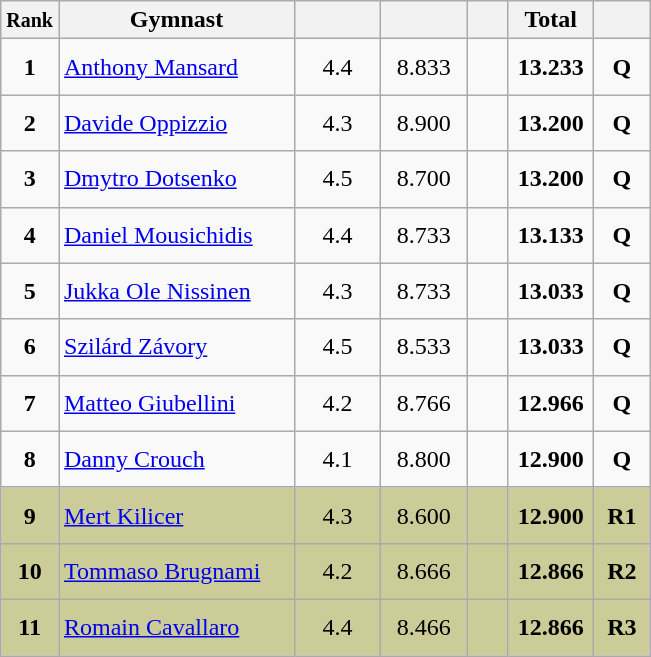<table style="text-align:center;" class="wikitable sortable">
<tr>
<th scope="col" style="width:15px;"><small>Rank</small></th>
<th scope="col" style="width:150px;">Gymnast</th>
<th scope="col" style="width:50px;"><small></small></th>
<th scope="col" style="width:50px;"><small></small></th>
<th scope="col" style="width:20px;"><small></small></th>
<th scope="col" style="width:50px;">Total</th>
<th scope="col" style="width:30px;"><small></small></th>
</tr>
<tr>
<td scope="row" style="text-align:center"><strong>1</strong></td>
<td style="height:30px; text-align:left;"> <a href='#'>Anthony Mansard</a></td>
<td>4.4</td>
<td>8.833</td>
<td></td>
<td><strong>13.233</strong></td>
<td><strong>Q</strong></td>
</tr>
<tr>
<td scope="row" style="text-align:center"><strong>2</strong></td>
<td style="height:30px; text-align:left;"> <a href='#'>Davide Oppizzio</a></td>
<td>4.3</td>
<td>8.900</td>
<td></td>
<td><strong>13.200</strong></td>
<td><strong>Q</strong></td>
</tr>
<tr>
<td scope="row" style="text-align:center"><strong>3</strong></td>
<td style="height:30px; text-align:left;"> <a href='#'>Dmytro Dotsenko</a></td>
<td>4.5</td>
<td>8.700</td>
<td></td>
<td><strong>13.200</strong></td>
<td><strong>Q</strong></td>
</tr>
<tr>
<td scope="row" style="text-align:center"><strong>4</strong></td>
<td style="height:30px; text-align:left;"> <a href='#'>Daniel Mousichidis</a></td>
<td>4.4</td>
<td>8.733</td>
<td></td>
<td><strong>13.133</strong></td>
<td><strong>Q</strong></td>
</tr>
<tr>
<td scope="row" style="text-align:center"><strong>5</strong></td>
<td style="height:30px; text-align:left;"> <a href='#'>Jukka Ole Nissinen</a></td>
<td>4.3</td>
<td>8.733</td>
<td></td>
<td><strong>13.033</strong></td>
<td><strong>Q</strong></td>
</tr>
<tr>
<td scope="row" style="text-align:center"><strong>6</strong></td>
<td style="height:30px; text-align:left;"> <a href='#'>Szilárd Závory</a></td>
<td>4.5</td>
<td>8.533</td>
<td></td>
<td><strong>13.033</strong></td>
<td><strong>Q</strong></td>
</tr>
<tr>
<td scope="row" style="text-align:center"><strong>7</strong></td>
<td style="height:30px; text-align:left;"> <a href='#'>Matteo Giubellini</a></td>
<td>4.2</td>
<td>8.766</td>
<td></td>
<td><strong>12.966</strong></td>
<td><strong>Q</strong></td>
</tr>
<tr>
<td scope="row" style="text-align:center"><strong>8</strong></td>
<td style="height:30px; text-align:left;"> <a href='#'>Danny Crouch</a></td>
<td>4.1</td>
<td>8.800</td>
<td></td>
<td><strong>12.900</strong></td>
<td><strong>Q</strong></td>
</tr>
<tr style="background:#cccc99;">
<td scope="row" style="text-align:center"><strong>9</strong></td>
<td style="height:30px; text-align:left;"> <a href='#'>Mert Kilicer</a></td>
<td>4.3</td>
<td>8.600</td>
<td></td>
<td><strong>12.900</strong></td>
<td><strong>R1</strong></td>
</tr>
<tr style="background:#cccc99;">
<td scope="row" style="text-align:center"><strong>10</strong></td>
<td style="height:30px; text-align:left;"> <a href='#'>Tommaso Brugnami</a></td>
<td>4.2</td>
<td>8.666</td>
<td></td>
<td><strong>12.866</strong></td>
<td><strong>R2</strong></td>
</tr>
<tr style="background:#cccc99;">
<td scope="row" style="text-align:center"><strong>11</strong></td>
<td style="height:30px; text-align:left;"> <a href='#'>Romain Cavallaro</a></td>
<td>4.4</td>
<td>8.466</td>
<td></td>
<td><strong>12.866</strong></td>
<td><strong>R3</strong></td>
</tr>
</table>
